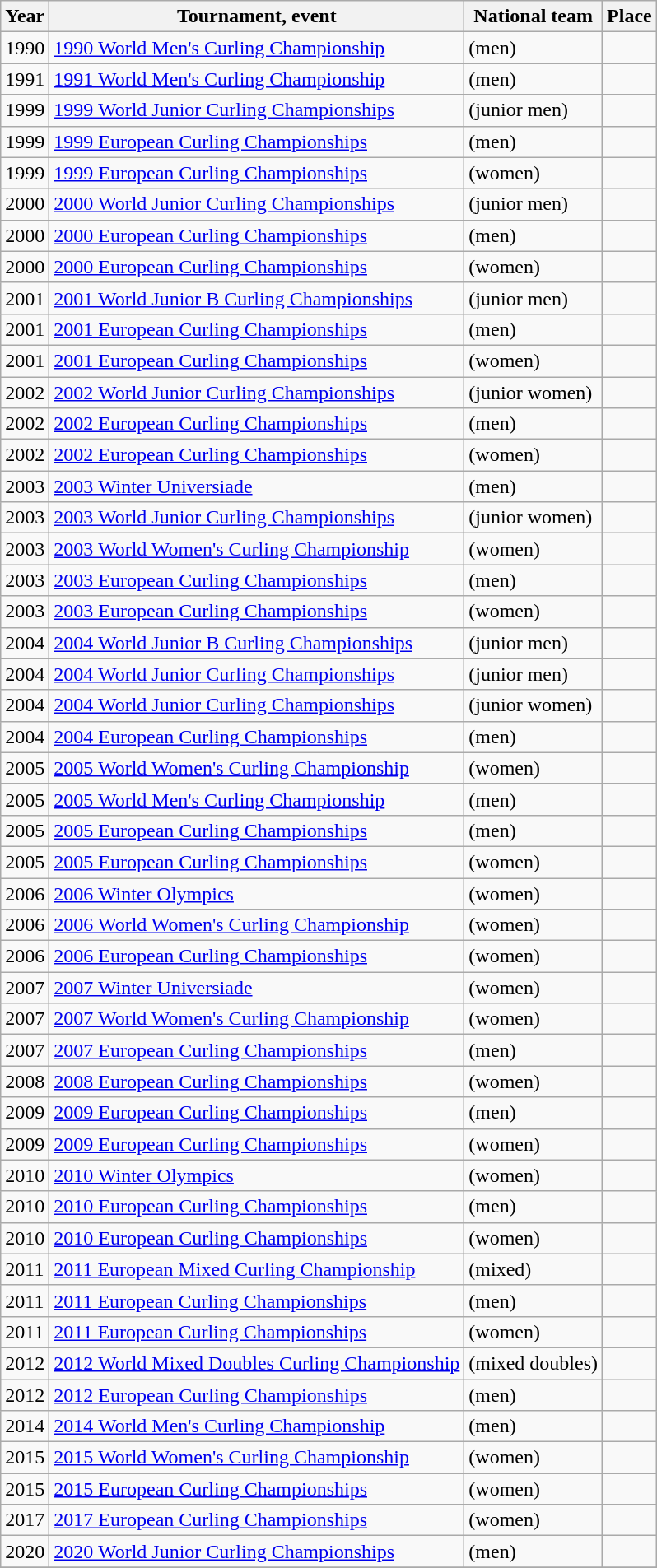<table class="wikitable">
<tr>
<th scope="col">Year</th>
<th scope="col">Tournament, event</th>
<th scope="col">National team</th>
<th scope="col">Place</th>
</tr>
<tr>
<td>1990</td>
<td><a href='#'>1990 World Men's Curling Championship</a></td>
<td> (men)</td>
<td></td>
</tr>
<tr>
<td>1991</td>
<td><a href='#'>1991 World Men's Curling Championship</a></td>
<td> (men)</td>
<td></td>
</tr>
<tr>
<td>1999</td>
<td><a href='#'>1999 World Junior Curling Championships</a></td>
<td> (junior men)</td>
<td></td>
</tr>
<tr>
<td>1999</td>
<td><a href='#'>1999 European Curling Championships</a></td>
<td> (men)</td>
<td></td>
</tr>
<tr>
<td>1999</td>
<td><a href='#'>1999 European Curling Championships</a></td>
<td> (women)</td>
<td></td>
</tr>
<tr>
<td>2000</td>
<td><a href='#'>2000 World Junior Curling Championships</a></td>
<td> (junior men)</td>
<td></td>
</tr>
<tr>
<td>2000</td>
<td><a href='#'>2000 European Curling Championships</a></td>
<td> (men)</td>
<td></td>
</tr>
<tr>
<td>2000</td>
<td><a href='#'>2000 European Curling Championships</a></td>
<td> (women)</td>
<td></td>
</tr>
<tr>
<td>2001</td>
<td><a href='#'>2001 World Junior B Curling Championships</a></td>
<td> (junior men)</td>
<td></td>
</tr>
<tr>
<td>2001</td>
<td><a href='#'>2001 European Curling Championships</a></td>
<td> (men)</td>
<td></td>
</tr>
<tr>
<td>2001</td>
<td><a href='#'>2001 European Curling Championships</a></td>
<td> (women)</td>
<td></td>
</tr>
<tr>
<td>2002</td>
<td><a href='#'>2002 World Junior Curling Championships</a></td>
<td> (junior women)</td>
<td></td>
</tr>
<tr>
<td>2002</td>
<td><a href='#'>2002 European Curling Championships</a></td>
<td> (men)</td>
<td></td>
</tr>
<tr>
<td>2002</td>
<td><a href='#'>2002 European Curling Championships</a></td>
<td> (women)</td>
<td></td>
</tr>
<tr>
<td>2003</td>
<td><a href='#'>2003 Winter Universiade</a></td>
<td> (men)</td>
<td></td>
</tr>
<tr>
<td>2003</td>
<td><a href='#'>2003 World Junior Curling Championships</a></td>
<td> (junior women)</td>
<td></td>
</tr>
<tr>
<td>2003</td>
<td><a href='#'>2003 World Women's Curling Championship</a></td>
<td> (women)</td>
<td></td>
</tr>
<tr>
<td>2003</td>
<td><a href='#'>2003 European Curling Championships</a></td>
<td> (men)</td>
<td></td>
</tr>
<tr>
<td>2003</td>
<td><a href='#'>2003 European Curling Championships</a></td>
<td> (women)</td>
<td></td>
</tr>
<tr>
<td>2004</td>
<td><a href='#'>2004 World Junior B Curling Championships</a></td>
<td> (junior men)</td>
<td></td>
</tr>
<tr>
<td>2004</td>
<td><a href='#'>2004 World Junior Curling Championships</a></td>
<td> (junior men)</td>
<td></td>
</tr>
<tr>
<td>2004</td>
<td><a href='#'>2004 World Junior Curling Championships</a></td>
<td> (junior women)</td>
<td></td>
</tr>
<tr>
<td>2004</td>
<td><a href='#'>2004 European Curling Championships</a></td>
<td> (men)</td>
<td></td>
</tr>
<tr>
<td>2005</td>
<td><a href='#'>2005 World Women's Curling Championship</a></td>
<td> (women)</td>
<td></td>
</tr>
<tr>
<td>2005</td>
<td><a href='#'>2005 World Men's Curling Championship</a></td>
<td> (men)</td>
<td></td>
</tr>
<tr>
<td>2005</td>
<td><a href='#'>2005 European Curling Championships</a></td>
<td> (men)</td>
<td></td>
</tr>
<tr>
<td>2005</td>
<td><a href='#'>2005 European Curling Championships</a></td>
<td> (women)</td>
<td></td>
</tr>
<tr>
<td>2006</td>
<td><a href='#'>2006 Winter Olympics</a></td>
<td> (women)</td>
<td></td>
</tr>
<tr>
<td>2006</td>
<td><a href='#'>2006 World Women's Curling Championship</a></td>
<td> (women)</td>
<td></td>
</tr>
<tr>
<td>2006</td>
<td><a href='#'>2006 European Curling Championships</a></td>
<td> (women)</td>
<td></td>
</tr>
<tr>
<td>2007</td>
<td><a href='#'>2007 Winter Universiade</a></td>
<td> (women)</td>
<td></td>
</tr>
<tr>
<td>2007</td>
<td><a href='#'>2007 World Women's Curling Championship</a></td>
<td> (women)</td>
<td></td>
</tr>
<tr>
<td>2007</td>
<td><a href='#'>2007 European Curling Championships</a></td>
<td> (men)</td>
<td></td>
</tr>
<tr>
<td>2008</td>
<td><a href='#'>2008 European Curling Championships</a></td>
<td> (women)</td>
<td></td>
</tr>
<tr>
<td>2009</td>
<td><a href='#'>2009 European Curling Championships</a></td>
<td> (men)</td>
<td></td>
</tr>
<tr>
<td>2009</td>
<td><a href='#'>2009 European Curling Championships</a></td>
<td> (women)</td>
<td></td>
</tr>
<tr>
<td>2010</td>
<td><a href='#'>2010 Winter Olympics</a></td>
<td> (women)</td>
<td></td>
</tr>
<tr>
<td>2010</td>
<td><a href='#'>2010 European Curling Championships</a></td>
<td> (men)</td>
<td></td>
</tr>
<tr>
<td>2010</td>
<td><a href='#'>2010 European Curling Championships</a></td>
<td> (women)</td>
<td></td>
</tr>
<tr>
<td>2011</td>
<td><a href='#'>2011 European Mixed Curling Championship</a></td>
<td> (mixed)</td>
<td></td>
</tr>
<tr>
<td>2011</td>
<td><a href='#'>2011 European Curling Championships</a></td>
<td> (men)</td>
<td></td>
</tr>
<tr>
<td>2011</td>
<td><a href='#'>2011 European Curling Championships</a></td>
<td> (women)</td>
<td></td>
</tr>
<tr>
<td>2012</td>
<td><a href='#'>2012 World Mixed Doubles Curling Championship</a></td>
<td> (mixed doubles)</td>
<td></td>
</tr>
<tr>
<td>2012</td>
<td><a href='#'>2012 European Curling Championships</a></td>
<td> (men)</td>
<td></td>
</tr>
<tr>
<td>2014</td>
<td><a href='#'>2014 World Men's Curling Championship</a></td>
<td> (men)</td>
<td></td>
</tr>
<tr>
<td>2015</td>
<td><a href='#'>2015 World Women's Curling Championship</a></td>
<td> (women)</td>
<td></td>
</tr>
<tr>
<td>2015</td>
<td><a href='#'>2015 European Curling Championships</a></td>
<td> (women)</td>
<td></td>
</tr>
<tr>
<td>2017</td>
<td><a href='#'>2017 European Curling Championships</a></td>
<td> (women)</td>
<td></td>
</tr>
<tr>
<td>2020</td>
<td><a href='#'>2020 World Junior Curling Championships</a></td>
<td> (men)</td>
<td></td>
</tr>
<tr>
</tr>
</table>
